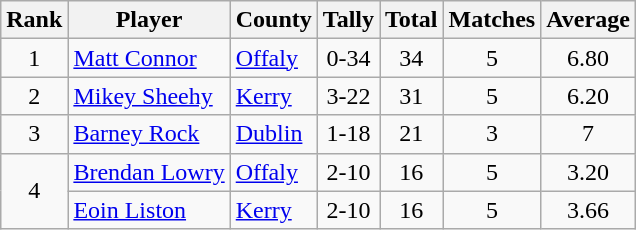<table class="wikitable">
<tr>
<th>Rank</th>
<th>Player</th>
<th>County</th>
<th>Tally</th>
<th>Total</th>
<th>Matches</th>
<th>Average</th>
</tr>
<tr>
<td rowspan=1 align=center>1</td>
<td><a href='#'>Matt Connor</a></td>
<td><a href='#'>Offaly</a></td>
<td align=center>0-34</td>
<td align=center>34</td>
<td align=center>5</td>
<td align=center>6.80</td>
</tr>
<tr>
<td rowspan=1 align=center>2</td>
<td><a href='#'>Mikey Sheehy</a></td>
<td><a href='#'>Kerry</a></td>
<td align=center>3-22</td>
<td align=center>31</td>
<td align=center>5</td>
<td align=center>6.20</td>
</tr>
<tr>
<td rowspan=1 align=center>3</td>
<td><a href='#'>Barney Rock</a></td>
<td><a href='#'>Dublin</a></td>
<td align=center>1-18</td>
<td align=center>21</td>
<td align=center>3</td>
<td align=center>7</td>
</tr>
<tr>
<td rowspan=2 align=center>4</td>
<td><a href='#'>Brendan Lowry</a></td>
<td><a href='#'>Offaly</a></td>
<td align=center>2-10</td>
<td align=center>16</td>
<td align=center>5</td>
<td align=center>3.20</td>
</tr>
<tr>
<td><a href='#'>Eoin Liston</a></td>
<td><a href='#'>Kerry</a></td>
<td align=center>2-10</td>
<td align=center>16</td>
<td align=center>5</td>
<td align=center>3.66</td>
</tr>
</table>
